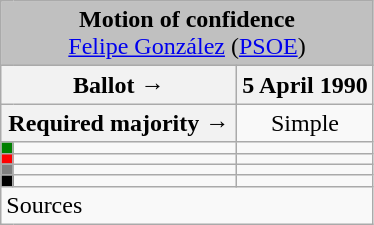<table class="wikitable" style="text-align:center;">
<tr>
<td colspan="3" align="center" bgcolor="#C0C0C0"><strong>Motion of confidence</strong><br><a href='#'>Felipe González</a> (<a href='#'>PSOE</a>)</td>
</tr>
<tr>
<th colspan="2" width="150px">Ballot →</th>
<th>5 April 1990</th>
</tr>
<tr>
<th colspan="2">Required majority →</th>
<td>Simple </td>
</tr>
<tr>
<th width="1px" style="background:green;"></th>
<td align="left"></td>
<td></td>
</tr>
<tr>
<th style="color:inherit;background:red;"></th>
<td align="left"></td>
<td></td>
</tr>
<tr>
<th style="color:inherit;background:gray;"></th>
<td align="left"></td>
<td></td>
</tr>
<tr>
<th style="color:inherit;background:black;"></th>
<td align="left"></td>
<td></td>
</tr>
<tr>
<td align="left" colspan="3">Sources</td>
</tr>
</table>
